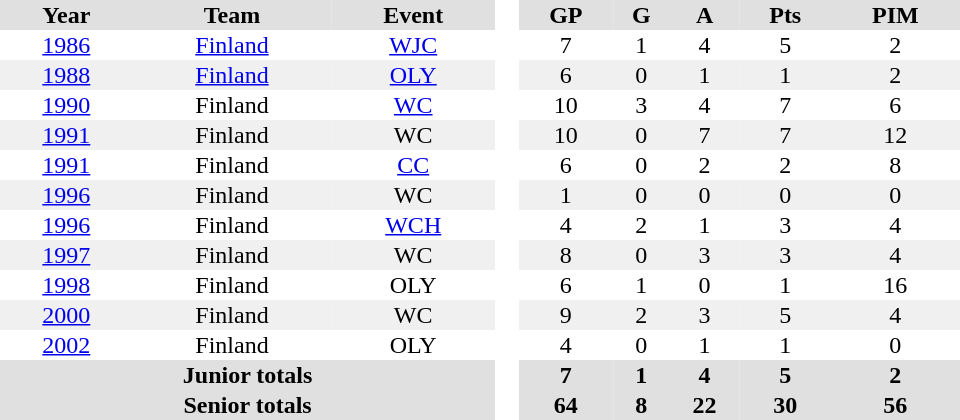<table border="0" cellpadding="1" cellspacing="0" style="text-align:center; width:40em">
<tr ALIGN="center" bgcolor="#e0e0e0">
<th>Year</th>
<th>Team</th>
<th>Event</th>
<th rowspan="99" bgcolor="#ffffff"> </th>
<th>GP</th>
<th>G</th>
<th>A</th>
<th>Pts</th>
<th>PIM</th>
</tr>
<tr>
<td><a href='#'>1986</a></td>
<td><a href='#'>Finland</a></td>
<td><a href='#'>WJC</a></td>
<td>7</td>
<td>1</td>
<td>4</td>
<td>5</td>
<td>2</td>
</tr>
<tr bgcolor="#f0f0f0">
<td><a href='#'>1988</a></td>
<td><a href='#'>Finland</a></td>
<td><a href='#'>OLY</a></td>
<td>6</td>
<td>0</td>
<td>1</td>
<td>1</td>
<td>2</td>
</tr>
<tr>
<td><a href='#'>1990</a></td>
<td>Finland</td>
<td><a href='#'>WC</a></td>
<td>10</td>
<td>3</td>
<td>4</td>
<td>7</td>
<td>6</td>
</tr>
<tr bgcolor="#f0f0f0">
<td><a href='#'>1991</a></td>
<td>Finland</td>
<td>WC</td>
<td>10</td>
<td>0</td>
<td>7</td>
<td>7</td>
<td>12</td>
</tr>
<tr>
<td><a href='#'>1991</a></td>
<td>Finland</td>
<td><a href='#'>CC</a></td>
<td>6</td>
<td>0</td>
<td>2</td>
<td>2</td>
<td>8</td>
</tr>
<tr bgcolor="#f0f0f0">
<td><a href='#'>1996</a></td>
<td>Finland</td>
<td>WC</td>
<td>1</td>
<td>0</td>
<td>0</td>
<td>0</td>
<td>0</td>
</tr>
<tr>
<td><a href='#'>1996</a></td>
<td>Finland</td>
<td><a href='#'>WCH</a></td>
<td>4</td>
<td>2</td>
<td>1</td>
<td>3</td>
<td>4</td>
</tr>
<tr bgcolor="#f0f0f0">
<td><a href='#'>1997</a></td>
<td>Finland</td>
<td>WC</td>
<td>8</td>
<td>0</td>
<td>3</td>
<td>3</td>
<td>4</td>
</tr>
<tr>
<td><a href='#'>1998</a></td>
<td>Finland</td>
<td>OLY</td>
<td>6</td>
<td>1</td>
<td>0</td>
<td>1</td>
<td>16</td>
</tr>
<tr bgcolor="#f0f0f0">
<td><a href='#'>2000</a></td>
<td>Finland</td>
<td>WC</td>
<td>9</td>
<td>2</td>
<td>3</td>
<td>5</td>
<td>4</td>
</tr>
<tr>
<td><a href='#'>2002</a></td>
<td>Finland</td>
<td>OLY</td>
<td>4</td>
<td>0</td>
<td>1</td>
<td>1</td>
<td>0</td>
</tr>
<tr bgcolor="#e0e0e0">
<th colspan=3>Junior totals</th>
<th>7</th>
<th>1</th>
<th>4</th>
<th>5</th>
<th>2</th>
</tr>
<tr bgcolor="#e0e0e0">
<th colspan=3>Senior totals</th>
<th>64</th>
<th>8</th>
<th>22</th>
<th>30</th>
<th>56</th>
</tr>
</table>
